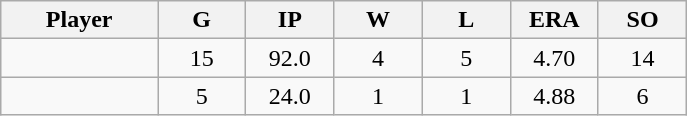<table class="wikitable sortable">
<tr>
<th bgcolor="#DDDDFF" width="16%">Player</th>
<th bgcolor="#DDDDFF" width="9%">G</th>
<th bgcolor="#DDDDFF" width="9%">IP</th>
<th bgcolor="#DDDDFF" width="9%">W</th>
<th bgcolor="#DDDDFF" width="9%">L</th>
<th bgcolor="#DDDDFF" width="9%">ERA</th>
<th bgcolor="#DDDDFF" width="9%">SO</th>
</tr>
<tr align="center">
<td></td>
<td>15</td>
<td>92.0</td>
<td>4</td>
<td>5</td>
<td>4.70</td>
<td>14</td>
</tr>
<tr align="center">
<td></td>
<td>5</td>
<td>24.0</td>
<td>1</td>
<td>1</td>
<td>4.88</td>
<td>6</td>
</tr>
</table>
